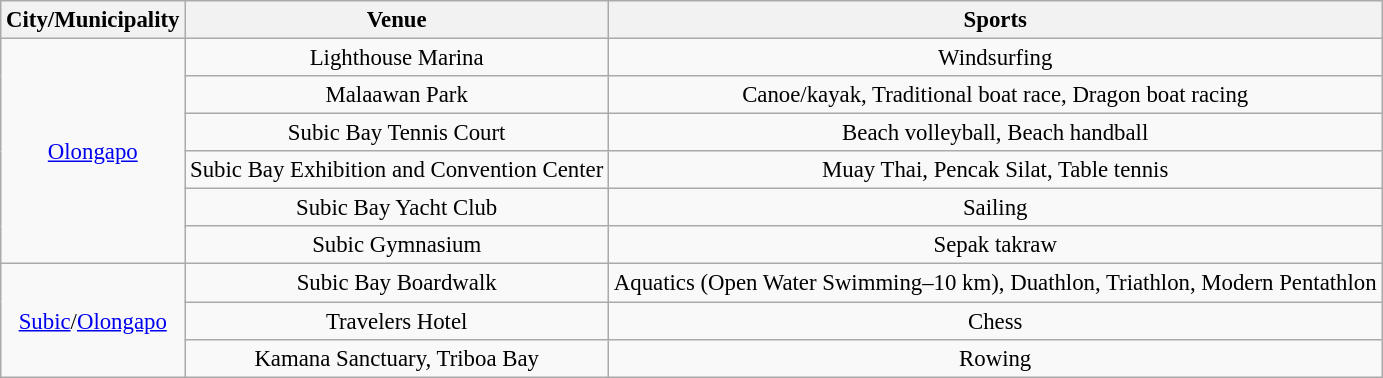<table class="wikitable" style="text-align:center; font-size:95%; border:3px;">
<tr style="text-align:center; color:solid black; font-weight:bold;">
<th>City/Municipality</th>
<th>Venue</th>
<th>Sports</th>
</tr>
<tr>
<td rowspan="6"><a href='#'>Olongapo</a></td>
<td>Lighthouse Marina</td>
<td>Windsurfing</td>
</tr>
<tr>
<td>Malaawan Park</td>
<td>Canoe/kayak, Traditional boat race, Dragon boat racing</td>
</tr>
<tr>
<td>Subic Bay Tennis Court</td>
<td>Beach volleyball, Beach handball</td>
</tr>
<tr>
<td>Subic Bay Exhibition and Convention Center</td>
<td>Muay Thai, Pencak Silat, Table tennis</td>
</tr>
<tr>
<td>Subic Bay Yacht Club</td>
<td>Sailing</td>
</tr>
<tr>
<td>Subic Gymnasium</td>
<td>Sepak takraw</td>
</tr>
<tr>
<td rowspan="3"><a href='#'>Subic</a>/<a href='#'>Olongapo</a></td>
<td>Subic Bay Boardwalk</td>
<td>Aquatics (Open Water Swimming–10 km), Duathlon, Triathlon, Modern Pentathlon</td>
</tr>
<tr>
<td>Travelers Hotel</td>
<td>Chess</td>
</tr>
<tr>
<td>Kamana Sanctuary, Triboa Bay</td>
<td>Rowing</td>
</tr>
</table>
